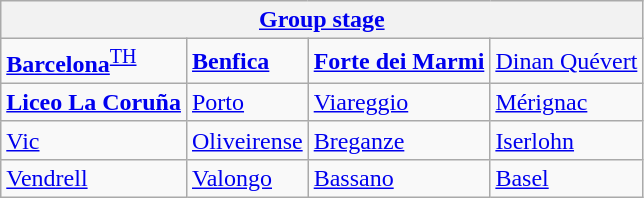<table class="wikitable">
<tr>
<th colspan=4><a href='#'>Group stage</a></th>
</tr>
<tr>
<td> <strong><a href='#'>Barcelona</a></strong><sup><a href='#'>TH</a></sup> </td>
<td> <strong><a href='#'>Benfica</a></strong> </td>
<td> <strong><a href='#'>Forte dei Marmi</a></strong> </td>
<td> <a href='#'>Dinan Quévert</a> </td>
</tr>
<tr>
<td> <strong><a href='#'>Liceo La Coruña</a></strong> </td>
<td> <a href='#'>Porto</a> </td>
<td> <a href='#'>Viareggio</a> </td>
<td> <a href='#'>Mérignac</a> </td>
</tr>
<tr>
<td> <a href='#'>Vic</a> </td>
<td> <a href='#'>Oliveirense</a> </td>
<td> <a href='#'>Breganze</a> </td>
<td> <a href='#'>Iserlohn</a> </td>
</tr>
<tr>
<td> <a href='#'>Vendrell</a> </td>
<td> <a href='#'>Valongo</a> </td>
<td> <a href='#'>Bassano</a> </td>
<td> <a href='#'>Basel</a> </td>
</tr>
</table>
